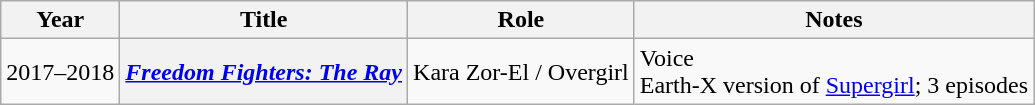<table class="wikitable sortable plainrowheaders">
<tr>
<th scope="col">Year</th>
<th scope="col">Title</th>
<th scope="col">Role</th>
<th scope="col" class="unsortable">Notes</th>
</tr>
<tr>
<td>2017–2018</td>
<th scope="row"><em><a href='#'>Freedom Fighters: The Ray</a></em></th>
<td>Kara Zor-El / Overgirl</td>
<td>Voice<br>Earth-X version of <a href='#'>Supergirl</a>; 3 episodes</td>
</tr>
</table>
